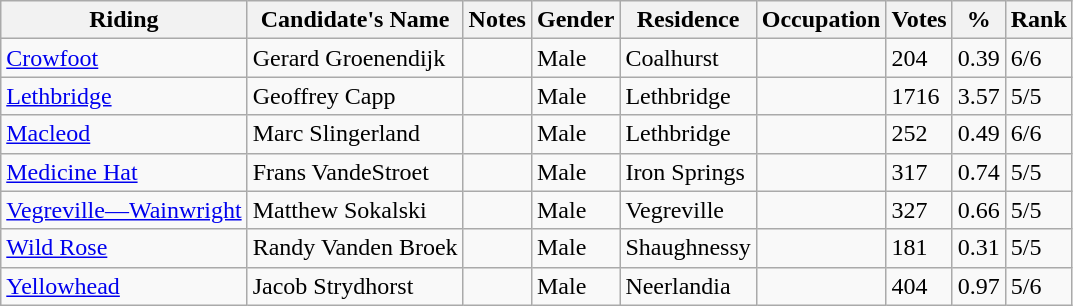<table class="wikitable sortable">
<tr>
<th>Riding<br></th>
<th>Candidate's Name</th>
<th>Notes</th>
<th>Gender</th>
<th>Residence</th>
<th>Occupation</th>
<th>Votes</th>
<th>%</th>
<th>Rank</th>
</tr>
<tr>
<td><a href='#'>Crowfoot</a></td>
<td>Gerard Groenendijk</td>
<td></td>
<td>Male</td>
<td>Coalhurst</td>
<td></td>
<td>204</td>
<td>0.39</td>
<td>6/6</td>
</tr>
<tr>
<td><a href='#'>Lethbridge</a></td>
<td>Geoffrey Capp</td>
<td></td>
<td>Male</td>
<td>Lethbridge</td>
<td></td>
<td>1716</td>
<td>3.57</td>
<td>5/5</td>
</tr>
<tr>
<td><a href='#'>Macleod</a></td>
<td>Marc Slingerland</td>
<td></td>
<td>Male</td>
<td>Lethbridge</td>
<td></td>
<td>252</td>
<td>0.49</td>
<td>6/6</td>
</tr>
<tr>
<td><a href='#'>Medicine Hat</a></td>
<td>Frans VandeStroet</td>
<td></td>
<td>Male</td>
<td>Iron Springs</td>
<td></td>
<td>317</td>
<td>0.74</td>
<td>5/5</td>
</tr>
<tr>
<td><a href='#'>Vegreville—Wainwright</a></td>
<td>Matthew Sokalski</td>
<td></td>
<td>Male</td>
<td>Vegreville</td>
<td></td>
<td>327</td>
<td>0.66</td>
<td>5/5</td>
</tr>
<tr>
<td><a href='#'>Wild Rose</a></td>
<td>Randy Vanden Broek</td>
<td></td>
<td>Male</td>
<td>Shaughnessy</td>
<td></td>
<td>181</td>
<td>0.31</td>
<td>5/5</td>
</tr>
<tr>
<td><a href='#'>Yellowhead</a></td>
<td>Jacob Strydhorst</td>
<td></td>
<td>Male</td>
<td>Neerlandia</td>
<td></td>
<td>404</td>
<td>0.97</td>
<td>5/6</td>
</tr>
</table>
